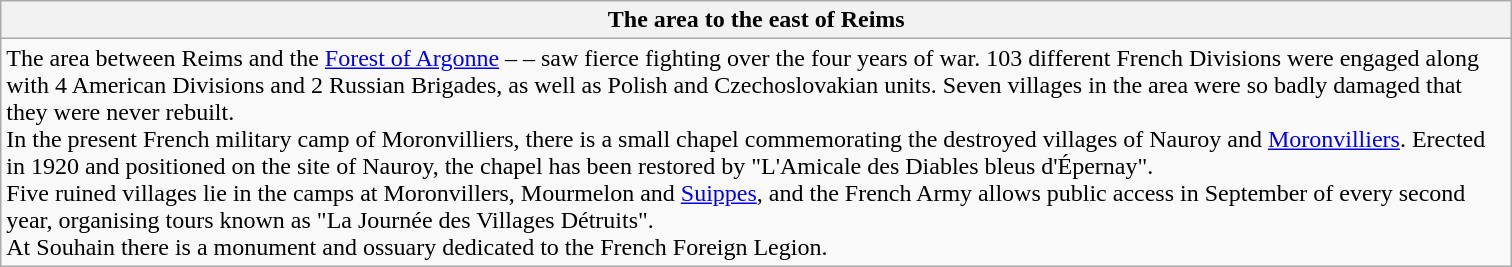<table class="wikitable sortable">
<tr>
<th scope="col" style="width:1000px;">The area to the east of Reims</th>
</tr>
<tr>
<td>The area between Reims and the <a href='#'>Forest of Argonne</a> –  – saw fierce fighting over the four years of war. 103 different French Divisions were engaged along with 4 American Divisions and 2 Russian Brigades, as well as Polish and Czechoslovakian units. Seven villages in the area were so badly damaged that they were never rebuilt.<br>In the present French military camp of Moronvilliers, there is a small chapel commemorating the destroyed villages of Nauroy and <a href='#'>Moronvilliers</a>. Erected in 1920 and positioned on the site of Nauroy, the chapel has been restored by "L'Amicale des Diables bleus d'Épernay".<br>Five ruined villages lie in the camps at Moronvillers, Mourmelon and <a href='#'>Suippes</a>, and the French Army allows public access in September of every second year, organising tours known as "La Journée des Villages Détruits".<br>At Souhain there is a monument and ossuary dedicated to the French Foreign Legion.</td>
</tr>
</table>
